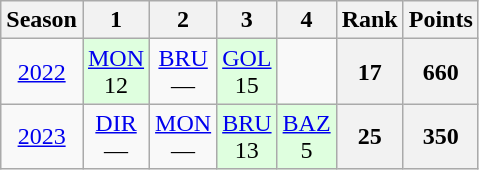<table class="wikitable" style="text-align:center;">
<tr>
<th>Season</th>
<th>1</th>
<th>2</th>
<th>3</th>
<th>4</th>
<th>Rank</th>
<th>Points</th>
</tr>
<tr>
<td><a href='#'>2022</a></td>
<td bgcolor="#dfffdf"><a href='#'>MON</a><br>12</td>
<td><a href='#'>BRU</a><br>—</td>
<td bgcolor="#dfffdf"><a href='#'>GOL</a><br>15</td>
<td></td>
<th>17</th>
<th>660</th>
</tr>
<tr>
<td><a href='#'>2023</a></td>
<td><a href='#'>DIR</a><br>—</td>
<td><a href='#'>MON</a><br>—</td>
<td bgcolor="#dfffdf"><a href='#'>BRU</a><br>13</td>
<td bgcolor="#dfffdf"><a href='#'>BAZ</a><br>5</td>
<th>25</th>
<th>350</th>
</tr>
</table>
